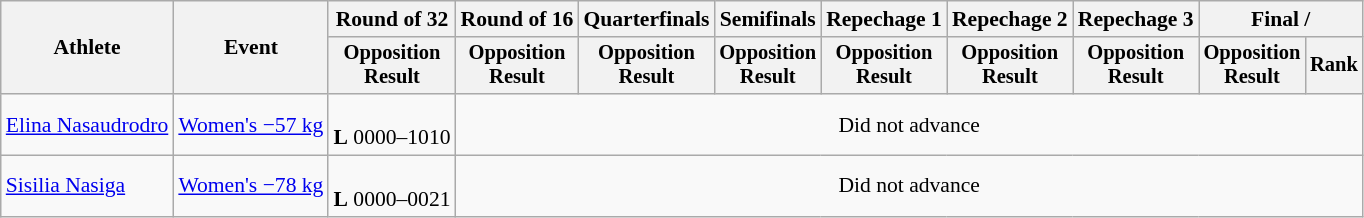<table class="wikitable" style="font-size:90%">
<tr>
<th rowspan="2">Athlete</th>
<th rowspan="2">Event</th>
<th>Round of 32</th>
<th>Round of 16</th>
<th>Quarterfinals</th>
<th>Semifinals</th>
<th>Repechage 1</th>
<th>Repechage 2</th>
<th>Repechage 3</th>
<th colspan=2>Final / </th>
</tr>
<tr style="font-size:95%">
<th>Opposition<br>Result</th>
<th>Opposition<br>Result</th>
<th>Opposition<br>Result</th>
<th>Opposition<br>Result</th>
<th>Opposition<br>Result</th>
<th>Opposition<br>Result</th>
<th>Opposition<br>Result</th>
<th>Opposition<br>Result</th>
<th>Rank</th>
</tr>
<tr align=center>
<td align=left><a href='#'>Elina Nasaudrodro</a></td>
<td align=left><a href='#'>Women's −57 kg</a></td>
<td><br><strong>L</strong> 0000–1010</td>
<td colspan=8>Did not advance</td>
</tr>
<tr align=center>
<td align=left><a href='#'>Sisilia Nasiga</a></td>
<td align=left><a href='#'>Women's −78 kg</a></td>
<td><br><strong>L</strong> 0000–0021</td>
<td colspan=8>Did not advance</td>
</tr>
</table>
